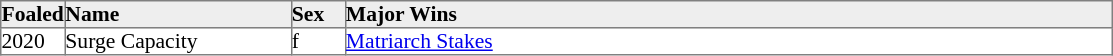<table border="1" cellpadding="0" style="border-collapse: collapse; font-size:90%">
<tr bgcolor="#eeeeee">
<td width="35px"><strong>Foaled</strong></td>
<td width="150px"><strong>Name</strong></td>
<td width="35px"><strong>Sex</strong></td>
<td width="510px"><strong>Major Wins</strong></td>
</tr>
<tr>
<td>2020</td>
<td>Surge Capacity</td>
<td>f</td>
<td><a href='#'>Matriarch Stakes</a></td>
</tr>
</table>
